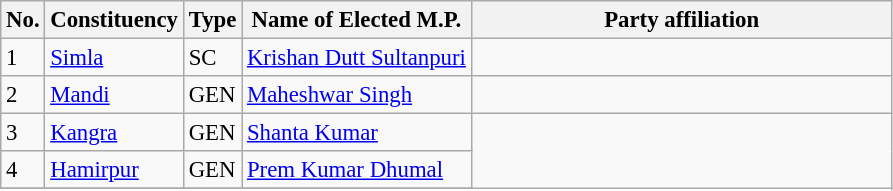<table class="wikitable" style="font-size:95%;">
<tr>
<th>No.</th>
<th>Constituency</th>
<th>Type</th>
<th>Name of Elected M.P.</th>
<th colspan="2" style="width:18em">Party affiliation</th>
</tr>
<tr>
<td>1</td>
<td><a href='#'>Simla</a></td>
<td>SC</td>
<td><a href='#'>Krishan Dutt Sultanpuri</a></td>
<td></td>
</tr>
<tr>
<td>2</td>
<td><a href='#'>Mandi</a></td>
<td>GEN</td>
<td><a href='#'>Maheshwar Singh</a></td>
<td></td>
</tr>
<tr>
<td>3</td>
<td><a href='#'>Kangra</a></td>
<td>GEN</td>
<td><a href='#'>Shanta Kumar</a></td>
</tr>
<tr>
<td>4</td>
<td><a href='#'>Hamirpur</a></td>
<td>GEN</td>
<td><a href='#'>Prem Kumar Dhumal</a></td>
</tr>
<tr>
</tr>
</table>
